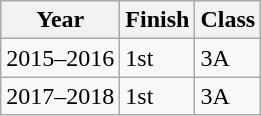<table class="wikitable">
<tr>
<th>Year</th>
<th>Finish</th>
<th>Class</th>
</tr>
<tr>
<td>2015–2016</td>
<td>1st</td>
<td>3A</td>
</tr>
<tr>
<td>2017–2018</td>
<td>1st</td>
<td>3A</td>
</tr>
</table>
